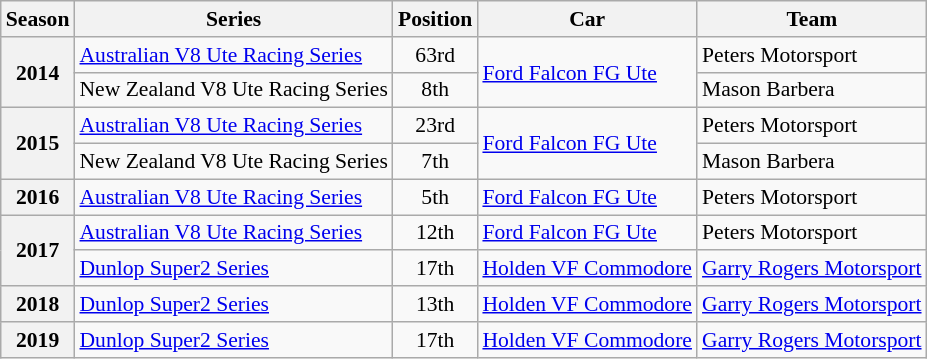<table class="wikitable" style="font-size: 90%;">
<tr>
<th>Season</th>
<th>Series</th>
<th>Position</th>
<th>Car</th>
<th>Team</th>
</tr>
<tr>
<th rowspan=2>2014</th>
<td><a href='#'>Australian V8 Ute Racing Series</a></td>
<td align="center">63rd</td>
<td rowspan=2><a href='#'>Ford Falcon FG Ute</a></td>
<td>Peters Motorsport</td>
</tr>
<tr>
<td>New Zealand V8 Ute Racing Series</td>
<td align="center">8th</td>
<td>Mason Barbera</td>
</tr>
<tr>
<th rowspan=2>2015</th>
<td><a href='#'>Australian V8 Ute Racing Series</a></td>
<td align="center">23rd</td>
<td rowspan=2><a href='#'>Ford Falcon FG Ute</a></td>
<td>Peters Motorsport</td>
</tr>
<tr>
<td>New Zealand V8 Ute Racing Series</td>
<td align="center">7th</td>
<td>Mason Barbera</td>
</tr>
<tr>
<th>2016</th>
<td><a href='#'>Australian V8 Ute Racing Series</a></td>
<td align="center">5th</td>
<td><a href='#'>Ford Falcon FG Ute</a></td>
<td>Peters Motorsport</td>
</tr>
<tr>
<th rowspan=2>2017</th>
<td><a href='#'>Australian V8 Ute Racing Series</a></td>
<td align="center">12th</td>
<td><a href='#'>Ford Falcon FG Ute</a></td>
<td>Peters Motorsport</td>
</tr>
<tr>
<td><a href='#'>Dunlop Super2 Series</a></td>
<td align="center">17th</td>
<td><a href='#'>Holden VF Commodore</a></td>
<td><a href='#'>Garry Rogers Motorsport</a></td>
</tr>
<tr>
<th>2018</th>
<td><a href='#'>Dunlop Super2 Series</a></td>
<td align="center">13th</td>
<td><a href='#'>Holden VF Commodore</a></td>
<td><a href='#'>Garry Rogers Motorsport</a></td>
</tr>
<tr>
<th>2019</th>
<td><a href='#'>Dunlop Super2 Series</a></td>
<td align="center">17th</td>
<td><a href='#'>Holden VF Commodore</a></td>
<td><a href='#'>Garry Rogers Motorsport</a></td>
</tr>
</table>
